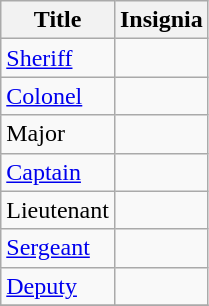<table class="wikitable">
<tr>
<th>Title</th>
<th>Insignia</th>
</tr>
<tr>
<td><a href='#'>Sheriff</a></td>
<td></td>
</tr>
<tr>
<td><a href='#'>Colonel</a></td>
<td></td>
</tr>
<tr>
<td>Major</td>
<td></td>
</tr>
<tr>
<td><a href='#'>Captain</a></td>
<td></td>
</tr>
<tr>
<td>Lieutenant</td>
<td></td>
</tr>
<tr>
<td><a href='#'>Sergeant</a></td>
<td align="center"></td>
</tr>
<tr>
<td><a href='#'>Deputy</a></td>
<td></td>
</tr>
<tr>
</tr>
</table>
